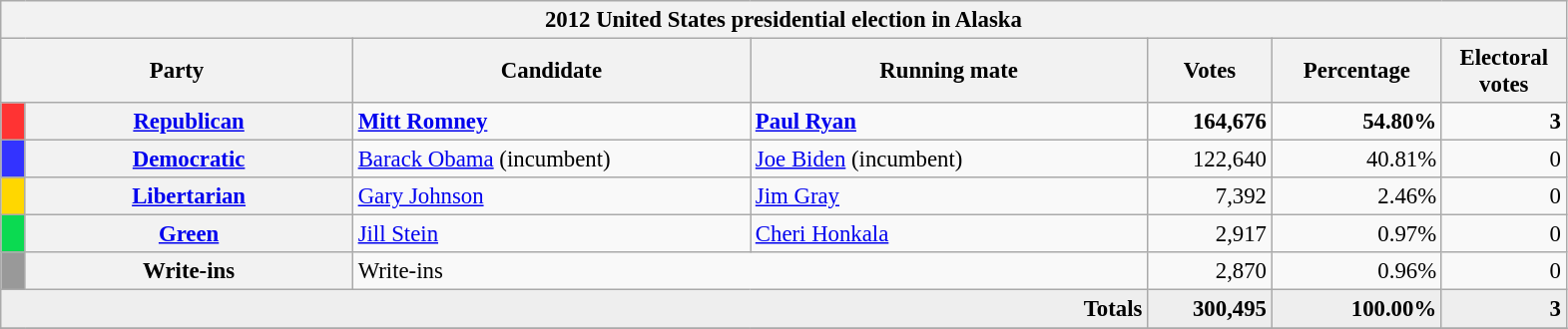<table class="wikitable" style="font-size: 95%;">
<tr>
<th colspan="7">2012 United States presidential election in Alaska</th>
</tr>
<tr>
<th colspan="2" style="width: 15em">Party</th>
<th style="width: 17em">Candidate</th>
<th style="width: 17em">Running mate</th>
<th style="width: 5em">Votes</th>
<th style="width: 7em">Percentage</th>
<th style="width: 5em">Electoral votes</th>
</tr>
<tr>
<th style="background-color:#FF3333; width: 3px"></th>
<th scope="row" style="width: 130px"><strong><a href='#'>Republican</a></strong></th>
<td><strong><a href='#'>Mitt Romney</a></strong></td>
<td><strong><a href='#'>Paul Ryan</a></strong></td>
<td align="right"><strong>164,676</strong></td>
<td align="right"><strong>54.80%</strong></td>
<td align="right"><strong>3</strong></td>
</tr>
<tr>
<th style="background-color:#3333FF; width: 3px"></th>
<th scope="row" style="width: 130px"><a href='#'>Democratic</a></th>
<td><a href='#'>Barack Obama</a> (incumbent)</td>
<td><a href='#'>Joe Biden</a> (incumbent)</td>
<td align="right">122,640</td>
<td align="right">40.81%</td>
<td align="right">0</td>
</tr>
<tr>
<th style="background-color:#FFD700; width: 3px"></th>
<th scope="row" style="width: 130px"><a href='#'>Libertarian</a></th>
<td><a href='#'>Gary Johnson</a></td>
<td><a href='#'>Jim Gray</a></td>
<td align="right">7,392</td>
<td align="right">2.46%</td>
<td align="right">0</td>
</tr>
<tr>
<th style="background-color:#0BDA51; width: 3px"></th>
<th scope="row" style="width: 130px"><a href='#'>Green</a></th>
<td><a href='#'>Jill Stein</a></td>
<td><a href='#'>Cheri Honkala</a></td>
<td align="right">2,917</td>
<td align="right">0.97%</td>
<td align="right">0</td>
</tr>
<tr>
<th style="background-color:#999999; width: 3px"></th>
<th scope="row" style="width: 130px">Write-ins</th>
<td colspan="2">Write-ins</td>
<td align="right">2,870</td>
<td align="right">0.96%</td>
<td align="right">0</td>
</tr>
<tr bgcolor="#EEEEEE">
<td colspan="4" align="right"><strong>Totals</strong></td>
<td align="right"><strong>300,495</strong></td>
<td align="right"><strong>100.00%</strong></td>
<td align="right"><strong>3</strong></td>
</tr>
<tr bgcolor="#EEEEEE">
</tr>
</table>
